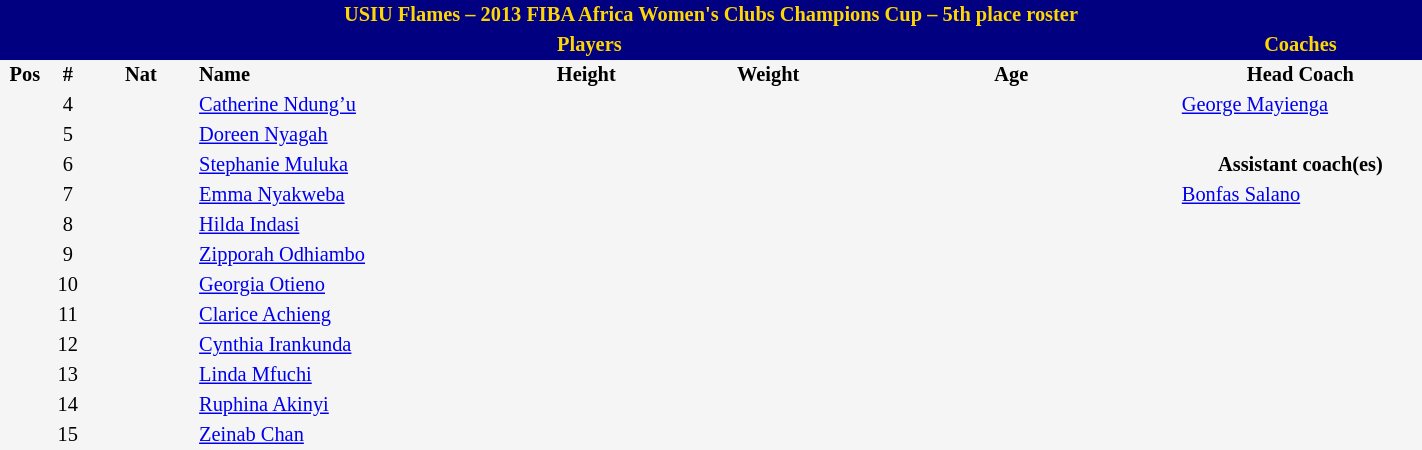<table border=0 cellpadding=2 cellspacing=0  |- bgcolor=#f5f5f5 style="text-align:center; font-size:85%;" width=75%>
<tr>
<td colspan="8" style="background: navy; color: #ffd700"><strong>USIU Flames – 2013 FIBA Africa Women's Clubs Champions Cup – 5th place roster</strong></td>
</tr>
<tr>
<td colspan="7" style="background: navy; color: #ffd700"><strong>Players</strong></td>
<td style="background: navy; color: #ffd700"><strong>Coaches</strong></td>
</tr>
<tr style="background=#f5f5f5; color: black">
<th width=5px>Pos</th>
<th width=5px>#</th>
<th width=50px>Nat</th>
<th width=135px align=left>Name</th>
<th width=100px>Height</th>
<th width=70px>Weight</th>
<th width=160px>Age</th>
<th width=115px>Head Coach</th>
</tr>
<tr>
<td></td>
<td>4</td>
<td></td>
<td align=left><a href='#'>Catherine Ndung’u</a></td>
<td></td>
<td></td>
<td></td>
<td align=left> <a href='#'>George Mayienga</a></td>
</tr>
<tr>
<td></td>
<td>5</td>
<td></td>
<td align=left><a href='#'>Doreen Nyagah</a></td>
<td><span></span></td>
<td><span></span></td>
<td><span></span></td>
</tr>
<tr>
<td></td>
<td>6</td>
<td></td>
<td align=left><a href='#'>Stephanie Muluka</a></td>
<td><span></span></td>
<td><span></span></td>
<td><span></span></td>
<td><strong>Assistant coach(es)</strong></td>
</tr>
<tr>
<td></td>
<td>7</td>
<td></td>
<td align=left><a href='#'>Emma Nyakweba</a></td>
<td><span></span></td>
<td><span></span></td>
<td><span></span></td>
<td align=left> <a href='#'>Bonfas Salano</a></td>
</tr>
<tr>
<td></td>
<td>8</td>
<td></td>
<td align=left><a href='#'>Hilda Indasi</a></td>
<td><span></span></td>
<td><span></span></td>
<td><span></span></td>
</tr>
<tr>
<td></td>
<td>9</td>
<td></td>
<td align=left><a href='#'>Zipporah Odhiambo</a></td>
<td><span></span></td>
<td><span></span></td>
<td><span></span></td>
</tr>
<tr>
<td></td>
<td>10</td>
<td></td>
<td align=left><a href='#'>Georgia Otieno</a></td>
<td><span></span></td>
<td><span></span></td>
<td><span></span></td>
</tr>
<tr>
<td></td>
<td>11</td>
<td></td>
<td align=left><a href='#'>Clarice Achieng</a></td>
<td><span></span></td>
<td><span></span></td>
<td><span></span></td>
</tr>
<tr>
<td></td>
<td>12</td>
<td></td>
<td align=left><a href='#'>Cynthia Irankunda</a></td>
<td><span></span></td>
<td><span></span></td>
<td><span></span></td>
</tr>
<tr>
<td></td>
<td>13</td>
<td></td>
<td align=left><a href='#'>Linda Mfuchi</a></td>
<td><span></span></td>
<td><span></span></td>
<td><span></span></td>
</tr>
<tr>
<td></td>
<td>14</td>
<td></td>
<td align=left><a href='#'>Ruphina Akinyi</a></td>
<td><span></span></td>
<td><span></span></td>
<td><span></span></td>
</tr>
<tr>
<td></td>
<td>15</td>
<td></td>
<td align=left><a href='#'>Zeinab Chan</a></td>
<td><span></span></td>
<td></td>
<td><span></span></td>
</tr>
</table>
